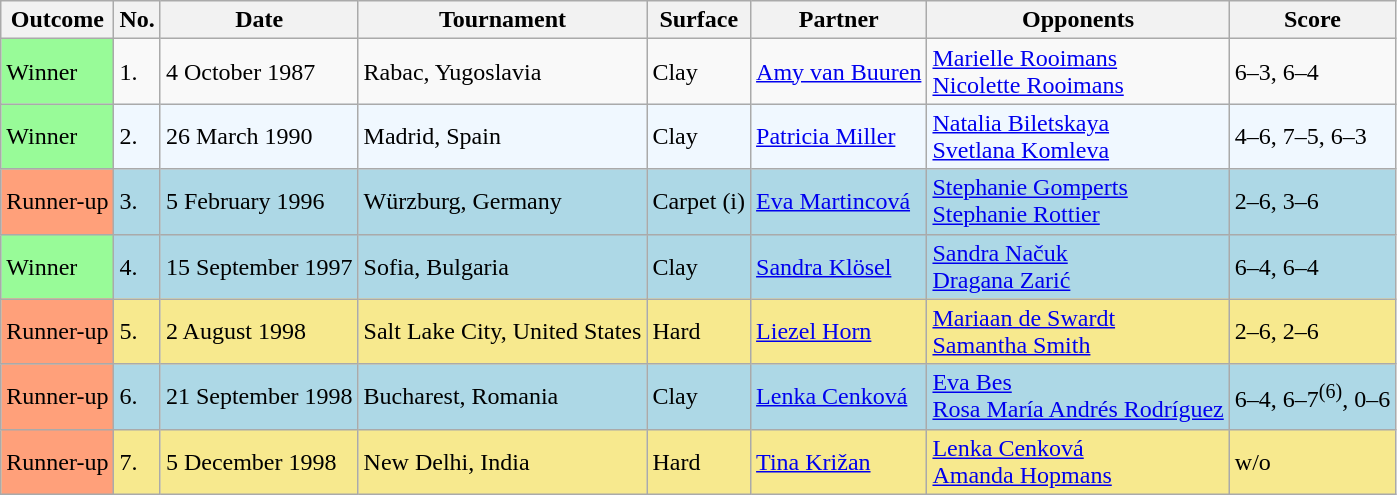<table class="sortable wikitable">
<tr>
<th>Outcome</th>
<th>No.</th>
<th>Date</th>
<th>Tournament</th>
<th>Surface</th>
<th>Partner</th>
<th>Opponents</th>
<th class="unsortable">Score</th>
</tr>
<tr>
<td style="background:#98fb98;">Winner</td>
<td>1.</td>
<td>4 October 1987</td>
<td>Rabac, Yugoslavia</td>
<td>Clay</td>
<td> <a href='#'>Amy van Buuren</a></td>
<td> <a href='#'>Marielle Rooimans</a> <br>  <a href='#'>Nicolette Rooimans</a></td>
<td>6–3, 6–4</td>
</tr>
<tr style="background:#f0f8ff;">
<td style="background:#98fb98;">Winner</td>
<td>2.</td>
<td>26 March 1990</td>
<td>Madrid, Spain</td>
<td>Clay</td>
<td> <a href='#'>Patricia Miller</a></td>
<td> <a href='#'>Natalia Biletskaya</a> <br>  <a href='#'>Svetlana Komleva</a></td>
<td>4–6, 7–5, 6–3</td>
</tr>
<tr style="background:lightblue;">
<td bgcolor="FFA07A">Runner-up</td>
<td>3.</td>
<td>5 February 1996</td>
<td>Würzburg, Germany</td>
<td>Carpet (i)</td>
<td> <a href='#'>Eva Martincová</a></td>
<td> <a href='#'>Stephanie Gomperts</a> <br>  <a href='#'>Stephanie Rottier</a></td>
<td>2–6, 3–6</td>
</tr>
<tr style="background:lightblue;">
<td bgcolor="98FB98">Winner</td>
<td>4.</td>
<td>15 September 1997</td>
<td>Sofia, Bulgaria</td>
<td>Clay</td>
<td> <a href='#'>Sandra Klösel</a></td>
<td> <a href='#'>Sandra Načuk</a> <br>  <a href='#'>Dragana Zarić</a></td>
<td>6–4, 6–4</td>
</tr>
<tr style="background:#f7e98e;">
<td bgcolor="FFA07A">Runner-up</td>
<td>5.</td>
<td>2 August 1998</td>
<td>Salt Lake City, United States</td>
<td>Hard</td>
<td> <a href='#'>Liezel Horn</a></td>
<td> <a href='#'>Mariaan de Swardt</a> <br>  <a href='#'>Samantha Smith</a></td>
<td>2–6, 2–6</td>
</tr>
<tr style="background:lightblue;">
<td bgcolor="FFA07A">Runner-up</td>
<td>6.</td>
<td>21 September 1998</td>
<td>Bucharest, Romania</td>
<td>Clay</td>
<td> <a href='#'>Lenka Cenková</a></td>
<td> <a href='#'>Eva Bes</a> <br>  <a href='#'>Rosa María Andrés Rodríguez</a></td>
<td>6–4, 6–7<sup>(6)</sup>, 0–6</td>
</tr>
<tr style="background:#f7e98e;">
<td bgcolor="FFA07A">Runner-up</td>
<td>7.</td>
<td>5 December 1998</td>
<td>New Delhi, India</td>
<td>Hard</td>
<td> <a href='#'>Tina Križan</a></td>
<td> <a href='#'>Lenka Cenková</a> <br>  <a href='#'>Amanda Hopmans</a></td>
<td>w/o</td>
</tr>
</table>
